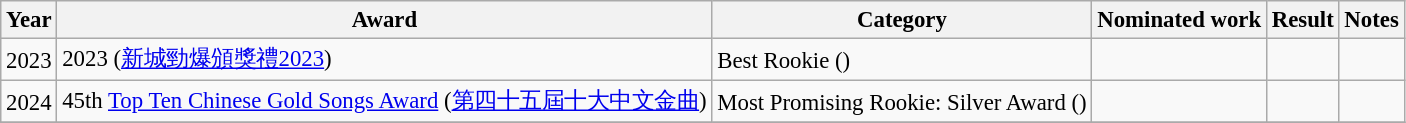<table class="wikitable sortable" style="text-align:left; font-size:95%;">
<tr>
<th>Year</th>
<th>Award</th>
<th>Category</th>
<th>Nominated work</th>
<th>Result</th>
<th>Notes</th>
</tr>
<tr>
<td>2023</td>
<td> 2023 (<a href='#'>新城勁爆頒獎禮2023</a>)</td>
<td>Best Rookie ()</td>
<td></td>
<td></td>
<td></td>
</tr>
<tr>
<td>2024</td>
<td>45th <a href='#'>Top Ten Chinese Gold Songs Award</a> (<a href='#'>第四十五屆十大中文金曲</a>)</td>
<td>Most Promising Rookie: Silver Award ()</td>
<td></td>
<td></td>
<td></td>
</tr>
<tr>
</tr>
</table>
